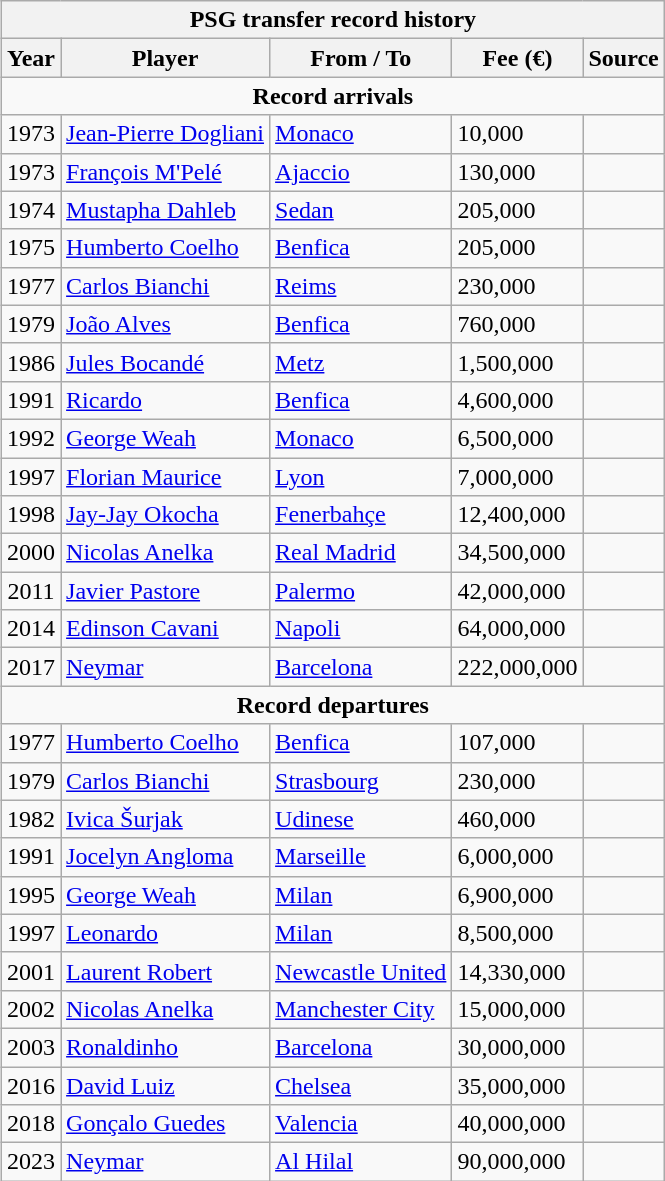<table class="wikitable collapsible collapsed" style="text-align:center; margin-left:1em; float:right;">
<tr>
<th colspan="6" style="width:300px;">PSG transfer record history</th>
</tr>
<tr>
<th>Year</th>
<th>Player</th>
<th>From / To</th>
<th>Fee (€)</th>
<th>Source</th>
</tr>
<tr>
<td colspan=16><strong>Record arrivals</strong></td>
</tr>
<tr>
<td>1973</td>
<td align="left"> <a href='#'>Jean-Pierre Dogliani</a></td>
<td align="left"> <a href='#'>Monaco</a></td>
<td align="left">10,000</td>
<td></td>
</tr>
<tr>
<td>1973</td>
<td align="left"> <a href='#'>François M'Pelé</a></td>
<td align="left"> <a href='#'>Ajaccio</a></td>
<td align="left">130,000</td>
<td></td>
</tr>
<tr>
<td>1974</td>
<td align="left"> <a href='#'>Mustapha Dahleb</a></td>
<td align="left"> <a href='#'>Sedan</a></td>
<td align="left">205,000</td>
<td></td>
</tr>
<tr>
<td>1975</td>
<td align="left"> <a href='#'>Humberto Coelho</a></td>
<td align="left"> <a href='#'>Benfica</a></td>
<td align="left">205,000</td>
<td></td>
</tr>
<tr>
<td>1977</td>
<td align="left"> <a href='#'>Carlos Bianchi</a></td>
<td align="left"> <a href='#'>Reims</a></td>
<td align="left">230,000</td>
<td></td>
</tr>
<tr>
<td>1979</td>
<td align="left"> <a href='#'>João Alves</a></td>
<td align="left"> <a href='#'>Benfica</a></td>
<td align="left">760,000</td>
<td></td>
</tr>
<tr>
<td>1986</td>
<td align="left"> <a href='#'>Jules Bocandé</a></td>
<td align="left"> <a href='#'>Metz</a></td>
<td align="left">1,500,000</td>
<td></td>
</tr>
<tr>
<td>1991</td>
<td align="left"> <a href='#'>Ricardo</a></td>
<td align="left"> <a href='#'>Benfica</a></td>
<td align="left">4,600,000</td>
<td></td>
</tr>
<tr>
<td>1992</td>
<td align="left"> <a href='#'>George Weah</a></td>
<td align="left"> <a href='#'>Monaco</a></td>
<td align="left">6,500,000</td>
<td></td>
</tr>
<tr>
<td>1997</td>
<td align="left"> <a href='#'>Florian Maurice</a></td>
<td align="left"> <a href='#'>Lyon</a></td>
<td align="left">7,000,000</td>
<td></td>
</tr>
<tr>
<td>1998</td>
<td align="left"> <a href='#'>Jay-Jay Okocha</a></td>
<td align="left"> <a href='#'>Fenerbahçe</a></td>
<td align="left">12,400,000</td>
<td></td>
</tr>
<tr>
<td>2000</td>
<td align="left"> <a href='#'>Nicolas Anelka</a></td>
<td align="left"> <a href='#'>Real Madrid</a></td>
<td align="left">34,500,000</td>
<td></td>
</tr>
<tr>
<td>2011</td>
<td align="left"> <a href='#'>Javier Pastore</a></td>
<td align="left"> <a href='#'>Palermo</a></td>
<td align="left">42,000,000</td>
<td></td>
</tr>
<tr>
<td>2014</td>
<td align="left"> <a href='#'>Edinson Cavani</a></td>
<td align="left"> <a href='#'>Napoli</a></td>
<td align="left">64,000,000</td>
<td></td>
</tr>
<tr>
<td>2017</td>
<td align="left"> <a href='#'>Neymar</a></td>
<td align="left"> <a href='#'>Barcelona</a></td>
<td align="left">222,000,000</td>
<td></td>
</tr>
<tr>
<td colspan=10><strong>Record departures</strong></td>
</tr>
<tr>
<td>1977</td>
<td align="left"> <a href='#'>Humberto Coelho</a></td>
<td align="left"> <a href='#'>Benfica</a></td>
<td align="left">107,000</td>
<td></td>
</tr>
<tr>
<td>1979</td>
<td align="left"> <a href='#'>Carlos Bianchi</a></td>
<td align="left"> <a href='#'>Strasbourg</a></td>
<td align="left">230,000</td>
<td></td>
</tr>
<tr>
<td>1982</td>
<td align="left"> <a href='#'>Ivica Šurjak</a></td>
<td align="left"> <a href='#'>Udinese</a></td>
<td align="left">460,000</td>
<td></td>
</tr>
<tr>
<td>1991</td>
<td align="left"> <a href='#'>Jocelyn Angloma</a></td>
<td align="left"> <a href='#'>Marseille</a></td>
<td align="left">6,000,000</td>
<td></td>
</tr>
<tr>
<td>1995</td>
<td align="left"> <a href='#'>George Weah</a></td>
<td align="left"> <a href='#'>Milan</a></td>
<td align="left">6,900,000</td>
<td></td>
</tr>
<tr>
<td>1997</td>
<td align="left"> <a href='#'>Leonardo</a></td>
<td align="left"> <a href='#'>Milan</a></td>
<td align="left">8,500,000</td>
<td></td>
</tr>
<tr>
<td>2001</td>
<td align="left"> <a href='#'>Laurent Robert</a></td>
<td align="left"> <a href='#'>Newcastle United</a></td>
<td align="left">14,330,000</td>
<td></td>
</tr>
<tr>
<td>2002</td>
<td align="left"> <a href='#'>Nicolas Anelka</a></td>
<td align="left"> <a href='#'>Manchester City</a></td>
<td align="left">15,000,000</td>
<td></td>
</tr>
<tr>
<td>2003</td>
<td align="left"> <a href='#'>Ronaldinho</a></td>
<td align="left"> <a href='#'>Barcelona</a></td>
<td align="left">30,000,000</td>
<td></td>
</tr>
<tr>
<td>2016</td>
<td align="left"> <a href='#'>David Luiz</a></td>
<td align="left"> <a href='#'>Chelsea</a></td>
<td align="left">35,000,000</td>
<td></td>
</tr>
<tr>
<td>2018</td>
<td align="left"> <a href='#'>Gonçalo Guedes</a></td>
<td align="left"> <a href='#'>Valencia</a></td>
<td align="left">40,000,000</td>
<td></td>
</tr>
<tr>
<td>2023</td>
<td align="left"> <a href='#'>Neymar</a></td>
<td align="left"> <a href='#'>Al Hilal</a></td>
<td align="left">90,000,000</td>
<td></td>
</tr>
</table>
